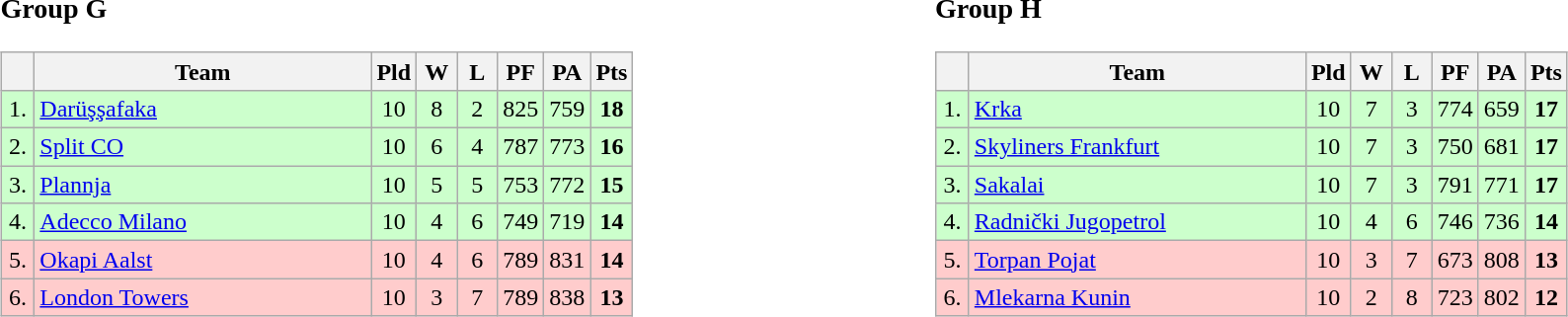<table>
<tr>
<td style="vertical-align:top; width:33%;"><br><h3>Group G</h3><table class=wikitable style="text-align:center">
<tr>
<th width=15></th>
<th width=220>Team</th>
<th width=20>Pld</th>
<th width=20>W</th>
<th width=20>L</th>
<th width=20>PF</th>
<th width=20>PA</th>
<th width=20>Pts</th>
</tr>
<tr bgcolor=#ccffcc>
<td>1.</td>
<td align=left> <a href='#'>Darüşşafaka</a></td>
<td>10</td>
<td>8</td>
<td>2</td>
<td>825</td>
<td>759</td>
<td><strong>18</strong></td>
</tr>
<tr bgcolor=#ccffcc>
<td>2.</td>
<td align=left> <a href='#'>Split CO</a></td>
<td>10</td>
<td>6</td>
<td>4</td>
<td>787</td>
<td>773</td>
<td><strong>16</strong></td>
</tr>
<tr bgcolor=#ccffcc>
<td>3.</td>
<td align=left> <a href='#'>Plannja</a></td>
<td>10</td>
<td>5</td>
<td>5</td>
<td>753</td>
<td>772</td>
<td><strong>15</strong></td>
</tr>
<tr bgcolor=#ccffcc>
<td>4.</td>
<td align=left> <a href='#'>Adecco Milano</a></td>
<td>10</td>
<td>4</td>
<td>6</td>
<td>749</td>
<td>719</td>
<td><strong>14</strong></td>
</tr>
<tr bgcolor=#ffcccc>
<td>5.</td>
<td align=left> <a href='#'>Okapi Aalst</a></td>
<td>10</td>
<td>4</td>
<td>6</td>
<td>789</td>
<td>831</td>
<td><strong>14</strong></td>
</tr>
<tr bgcolor=#ffcccc>
<td>6.</td>
<td align=left> <a href='#'>London Towers</a></td>
<td>10</td>
<td>3</td>
<td>7</td>
<td>789</td>
<td>838</td>
<td><strong>13</strong></td>
</tr>
</table>
</td>
<td style="vertical-align:top; width:33%;"><br><h3>Group H</h3><table class=wikitable style="text-align:center">
<tr>
<th width=15></th>
<th width=220>Team</th>
<th width=20>Pld</th>
<th width=20>W</th>
<th width=20>L</th>
<th width=20>PF</th>
<th width=20>PA</th>
<th width=20>Pts</th>
</tr>
<tr bgcolor=#ccffcc>
<td>1.</td>
<td align=left> <a href='#'>Krka</a></td>
<td>10</td>
<td>7</td>
<td>3</td>
<td>774</td>
<td>659</td>
<td><strong>17</strong></td>
</tr>
<tr bgcolor=#ccffcc>
<td>2.</td>
<td align=left> <a href='#'>Skyliners Frankfurt</a></td>
<td>10</td>
<td>7</td>
<td>3</td>
<td>750</td>
<td>681</td>
<td><strong>17</strong></td>
</tr>
<tr bgcolor=#ccffcc>
<td>3.</td>
<td align=left> <a href='#'>Sakalai</a></td>
<td>10</td>
<td>7</td>
<td>3</td>
<td>791</td>
<td>771</td>
<td><strong>17</strong></td>
</tr>
<tr bgcolor=#ccffcc>
<td>4.</td>
<td align=left> <a href='#'>Radnički Jugopetrol</a></td>
<td>10</td>
<td>4</td>
<td>6</td>
<td>746</td>
<td>736</td>
<td><strong>14</strong></td>
</tr>
<tr bgcolor=#ffcccc>
<td>5.</td>
<td align=left> <a href='#'>Torpan Pojat</a></td>
<td>10</td>
<td>3</td>
<td>7</td>
<td>673</td>
<td>808</td>
<td><strong>13</strong></td>
</tr>
<tr bgcolor=#ffcccc>
<td>6.</td>
<td align=left> <a href='#'>Mlekarna Kunin</a></td>
<td>10</td>
<td>2</td>
<td>8</td>
<td>723</td>
<td>802</td>
<td><strong>12</strong></td>
</tr>
</table>
</td>
</tr>
</table>
